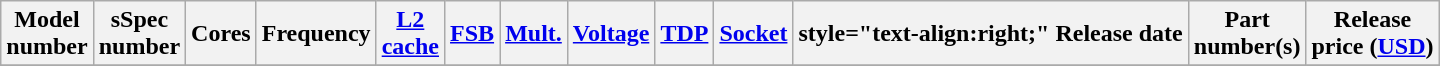<table class="wikitable">
<tr>
<th>Model<br>number</th>
<th>sSpec<br>number</th>
<th>Cores</th>
<th>Frequency</th>
<th><a href='#'>L2<br>cache</a></th>
<th><a href='#'>FSB</a></th>
<th><a href='#'>Mult.</a></th>
<th><a href='#'>Voltage</a></th>
<th><a href='#'>TDP</a></th>
<th><a href='#'>Socket</a></th>
<th>style="text-align:right;"  Release date</th>
<th>Part<br>number(s)</th>
<th>Release<br>price (<a href='#'>USD</a>)</th>
</tr>
<tr>
</tr>
</table>
